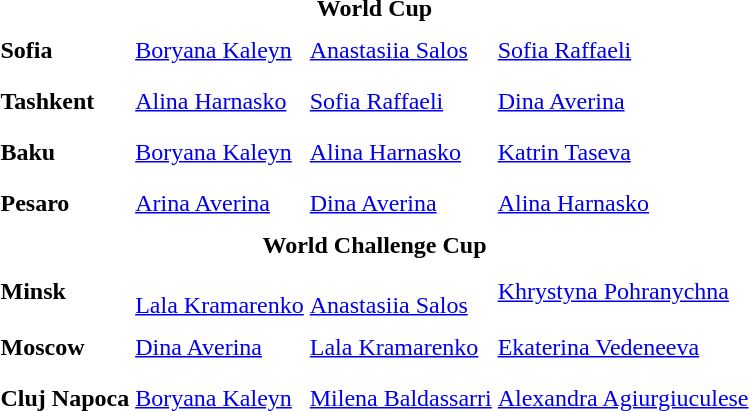<table>
<tr>
<td colspan="4" style="text-align:center;"><strong>World Cup</strong></td>
</tr>
<tr>
<th scope=row style="text-align:left">Sofia</th>
<td style="height:30px;"> <a href='#'>Boryana Kaleyn</a></td>
<td style="height:30px;"> <a href='#'>Anastasiia Salos</a></td>
<td style="height:30px;"> <a href='#'>Sofia Raffaeli</a></td>
</tr>
<tr>
<th scope=row style="text-align:left">Tashkent</th>
<td style="height:30px;"> <a href='#'>Alina Harnasko</a></td>
<td style="height:30px;"> <a href='#'>Sofia Raffaeli</a></td>
<td style="height:30px;"> <a href='#'>Dina Averina</a></td>
</tr>
<tr>
<th scope=row style="text-align:left">Baku</th>
<td style="height:30px;"> <a href='#'>Boryana Kaleyn</a></td>
<td style="height:30px;"> <a href='#'>Alina Harnasko</a></td>
<td style="height:30px;"> <a href='#'>Katrin Taseva</a></td>
</tr>
<tr>
<th scope=row style="text-align:left">Pesaro</th>
<td style="height:30px;"> <a href='#'>Arina Averina</a></td>
<td style="height:30px;"> <a href='#'>Dina Averina</a></td>
<td style="height:30px;"> <a href='#'>Alina Harnasko</a></td>
</tr>
<tr>
<td colspan="4" style="text-align:center;"><strong>World Challenge Cup</strong></td>
</tr>
<tr>
<th scope=row style="text-align:left">Minsk</th>
<td style="height:30px;"><br> <a href='#'>Lala Kramarenko</a></td>
<td style="height:30px;"><br> <a href='#'>Anastasiia Salos</a></td>
<td style="height:30px;"> <a href='#'>Khrystyna Pohranychna</a></td>
</tr>
<tr>
<th scope=row style="text-align:left">Moscow</th>
<td style="height:30px;"> <a href='#'>Dina Averina</a></td>
<td style="height:30px;"> <a href='#'>Lala Kramarenko</a></td>
<td style="height:30px;"> <a href='#'>Ekaterina Vedeneeva</a></td>
</tr>
<tr>
<th scope=row style="text-align:left">Cluj Napoca</th>
<td style="height:30px;"> <a href='#'>Boryana Kaleyn </a></td>
<td style="height:30px;"> <a href='#'>Milena Baldassarri</a></td>
<td style="height:30px;"> <a href='#'>Alexandra Agiurgiuculese</a></td>
</tr>
<tr>
</tr>
</table>
